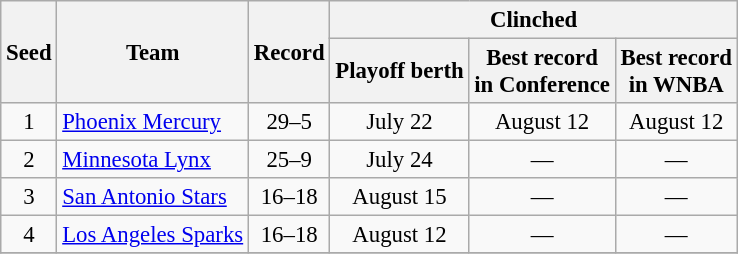<table class="wikitable"  style="font-size:95%; text-align:center">
<tr>
<th rowspan=2>Seed</th>
<th rowspan=2>Team</th>
<th rowspan=2>Record</th>
<th colspan=3>Clinched</th>
</tr>
<tr>
<th>Playoff berth</th>
<th>Best record<br> in Conference</th>
<th>Best record<br> in WNBA</th>
</tr>
<tr>
<td>1</td>
<td align=left><a href='#'>Phoenix Mercury</a></td>
<td>29–5</td>
<td>July 22</td>
<td>August 12</td>
<td>August 12</td>
</tr>
<tr>
<td>2</td>
<td align=left><a href='#'>Minnesota Lynx</a></td>
<td>25–9</td>
<td>July 24</td>
<td>—</td>
<td>—</td>
</tr>
<tr>
<td>3</td>
<td align=left><a href='#'>San Antonio Stars</a></td>
<td>16–18</td>
<td>August 15</td>
<td>—</td>
<td>—</td>
</tr>
<tr>
<td>4</td>
<td align=left><a href='#'>Los Angeles Sparks</a></td>
<td>16–18</td>
<td>August 12</td>
<td>—</td>
<td>—</td>
</tr>
<tr>
</tr>
</table>
